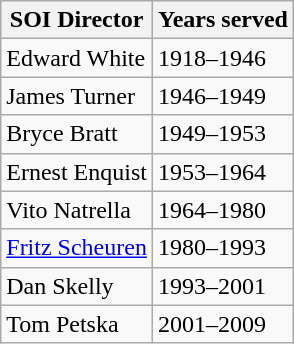<table class="wikitable sortable" border="1">
<tr>
<th>SOI Director</th>
<th>Years served</th>
</tr>
<tr>
<td>Edward White</td>
<td>1918–1946</td>
</tr>
<tr>
<td>James Turner</td>
<td>1946–1949</td>
</tr>
<tr>
<td>Bryce Bratt</td>
<td>1949–1953</td>
</tr>
<tr>
<td>Ernest Enquist</td>
<td>1953–1964</td>
</tr>
<tr>
<td>Vito Natrella</td>
<td>1964–1980</td>
</tr>
<tr>
<td><a href='#'>Fritz Scheuren</a></td>
<td>1980–1993</td>
</tr>
<tr>
<td>Dan Skelly</td>
<td>1993–2001</td>
</tr>
<tr>
<td>Tom Petska</td>
<td>2001–2009</td>
</tr>
</table>
